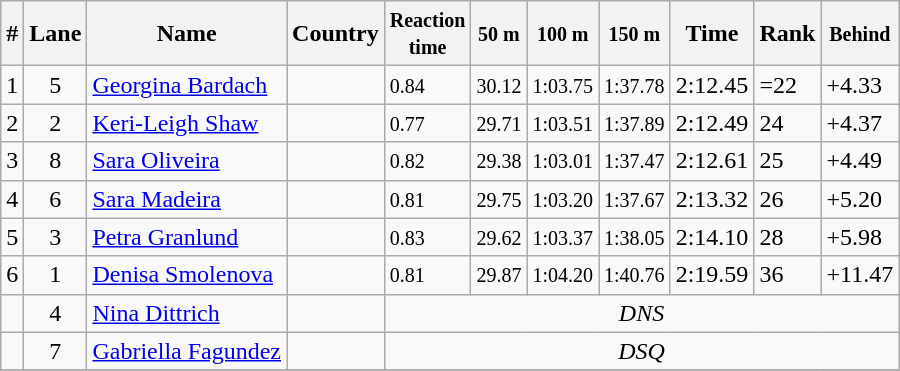<table class="wikitable">
<tr>
<th>#</th>
<th>Lane</th>
<th>Name</th>
<th>Country</th>
<th><small>Reaction<br>time</small></th>
<th><small>50 m</small></th>
<th><small>100 m</small></th>
<th><small>150 m</small></th>
<th>Time</th>
<th>Rank</th>
<th><small>Behind</small></th>
</tr>
<tr>
<td>1</td>
<td align="center">5</td>
<td><a href='#'>Georgina Bardach</a></td>
<td></td>
<td><small>0.84</small></td>
<td><small>30.12</small></td>
<td><small>1:03.75</small></td>
<td><small>1:37.78</small></td>
<td>2:12.45</td>
<td>=22</td>
<td>+4.33</td>
</tr>
<tr>
<td>2</td>
<td align="center">2</td>
<td><a href='#'>Keri-Leigh Shaw</a></td>
<td></td>
<td><small>0.77</small></td>
<td><small>29.71</small></td>
<td><small>1:03.51</small></td>
<td><small>1:37.89</small></td>
<td>2:12.49</td>
<td>24</td>
<td>+4.37</td>
</tr>
<tr>
<td>3</td>
<td align="center">8</td>
<td><a href='#'>Sara Oliveira</a></td>
<td></td>
<td><small>0.82</small></td>
<td><small>29.38</small></td>
<td><small>1:03.01</small></td>
<td><small>1:37.47</small></td>
<td>2:12.61</td>
<td>25</td>
<td>+4.49</td>
</tr>
<tr>
<td>4</td>
<td align="center">6</td>
<td><a href='#'>Sara Madeira</a></td>
<td></td>
<td><small>0.81</small></td>
<td><small>29.75</small></td>
<td><small>1:03.20</small></td>
<td><small>1:37.67</small></td>
<td>2:13.32</td>
<td>26</td>
<td>+5.20</td>
</tr>
<tr>
<td>5</td>
<td align="center">3</td>
<td><a href='#'>Petra Granlund</a></td>
<td></td>
<td><small>0.83</small></td>
<td><small>29.62</small></td>
<td><small>1:03.37</small></td>
<td><small>1:38.05</small></td>
<td>2:14.10</td>
<td>28</td>
<td>+5.98</td>
</tr>
<tr>
<td>6</td>
<td align="center">1</td>
<td><a href='#'>Denisa Smolenova</a></td>
<td></td>
<td><small>0.81</small></td>
<td><small>29.87</small></td>
<td><small>1:04.20</small></td>
<td><small>1:40.76</small></td>
<td>2:19.59</td>
<td>36</td>
<td>+11.47</td>
</tr>
<tr>
<td></td>
<td align="center">4</td>
<td><a href='#'>Nina Dittrich</a></td>
<td></td>
<td align="center" colspan="7"><em>DNS</em></td>
</tr>
<tr>
<td></td>
<td align="center">7</td>
<td><a href='#'>Gabriella Fagundez</a></td>
<td></td>
<td align="center" colspan="7"><em>DSQ</em></td>
</tr>
<tr>
</tr>
</table>
